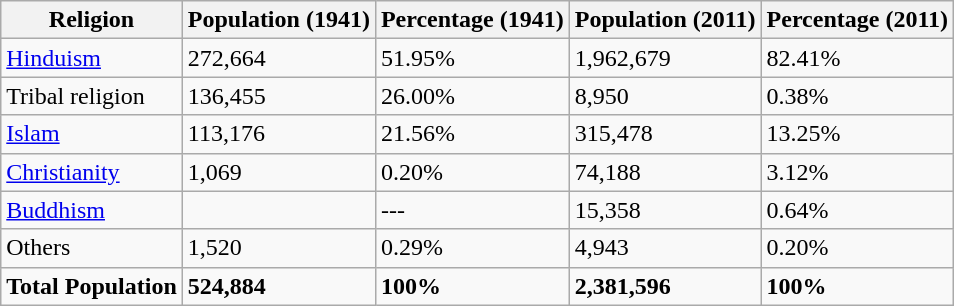<table class="wikitable sortable">
<tr>
<th>Religion</th>
<th>Population (1941)</th>
<th>Percentage (1941)</th>
<th>Population (2011)</th>
<th>Percentage (2011)</th>
</tr>
<tr>
<td><a href='#'>Hinduism</a> </td>
<td>272,664</td>
<td>51.95%</td>
<td>1,962,679</td>
<td>82.41%</td>
</tr>
<tr>
<td>Tribal religion </td>
<td>136,455</td>
<td>26.00%</td>
<td>8,950</td>
<td>0.38%</td>
</tr>
<tr>
<td><a href='#'>Islam</a> </td>
<td>113,176</td>
<td>21.56%</td>
<td>315,478</td>
<td>13.25%</td>
</tr>
<tr>
<td><a href='#'>Christianity</a> </td>
<td>1,069</td>
<td>0.20%</td>
<td>74,188</td>
<td>3.12%</td>
</tr>
<tr>
<td><a href='#'>Buddhism</a> </td>
<td></td>
<td>---</td>
<td>15,358</td>
<td>0.64%</td>
</tr>
<tr>
<td>Others</td>
<td>1,520</td>
<td>0.29%</td>
<td>4,943</td>
<td>0.20%</td>
</tr>
<tr>
<td><strong>Total Population</strong></td>
<td><strong>524,884</strong></td>
<td><strong>100%</strong></td>
<td><strong>2,381,596</strong></td>
<td><strong>100%</strong></td>
</tr>
</table>
